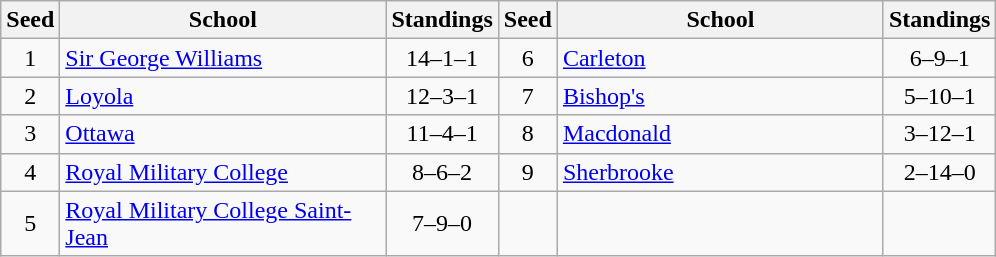<table class="wikitable">
<tr>
<th>Seed</th>
<th style="width:210px">School</th>
<th>Standings</th>
<th>Seed</th>
<th style="width:210px">School</th>
<th>Standings</th>
</tr>
<tr>
<td align=center>1</td>
<td><a href='#'>Sir George Williams</a></td>
<td align=center>14–1–1</td>
<td align=center>6</td>
<td><a href='#'>Carleton</a></td>
<td align=center>6–9–1</td>
</tr>
<tr>
<td align=center>2</td>
<td><a href='#'>Loyola</a></td>
<td align=center>12–3–1</td>
<td align=center>7</td>
<td><a href='#'>Bishop's</a></td>
<td align=center>5–10–1</td>
</tr>
<tr>
<td align=center>3</td>
<td><a href='#'>Ottawa</a></td>
<td align=center>11–4–1</td>
<td align=center>8</td>
<td><a href='#'>Macdonald</a></td>
<td align=center>3–12–1</td>
</tr>
<tr>
<td align=center>4</td>
<td><a href='#'>Royal Military College</a></td>
<td align=center>8–6–2</td>
<td align=center>9</td>
<td><a href='#'>Sherbrooke</a></td>
<td align=center>2–14–0</td>
</tr>
<tr>
<td align=center>5</td>
<td><a href='#'>Royal Military College Saint-Jean</a></td>
<td align=center>7–9–0</td>
<td></td>
<td></td>
<td></td>
</tr>
</table>
